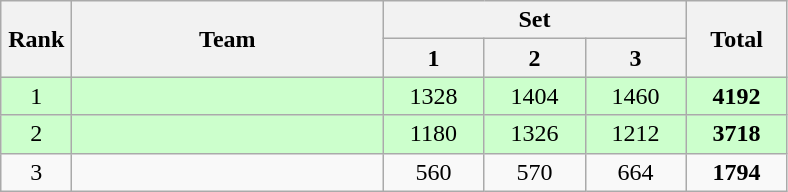<table class=wikitable style="text-align:center">
<tr>
<th rowspan="2" width=40>Rank</th>
<th rowspan="2" width=200>Team</th>
<th colspan="3">Set</th>
<th rowspan="2" width=60>Total</th>
</tr>
<tr>
<th width=60>1</th>
<th width=60>2</th>
<th width=60>3</th>
</tr>
<tr bgcolor="ccffcc">
<td>1</td>
<td align=left></td>
<td>1328</td>
<td>1404</td>
<td>1460</td>
<td><strong>4192</strong></td>
</tr>
<tr bgcolor="ccffcc">
<td>2</td>
<td align=left></td>
<td>1180</td>
<td>1326</td>
<td>1212</td>
<td><strong>3718</strong></td>
</tr>
<tr>
<td>3</td>
<td align=left></td>
<td>560</td>
<td>570</td>
<td>664</td>
<td><strong>1794</strong></td>
</tr>
</table>
